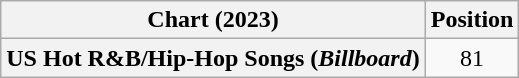<table class="wikitable plainrowheaders" style="text-align:center">
<tr>
<th scope="col">Chart (2023)</th>
<th scope="col">Position</th>
</tr>
<tr>
<th scope="row">US Hot R&B/Hip-Hop Songs (<em>Billboard</em>)</th>
<td>81</td>
</tr>
</table>
